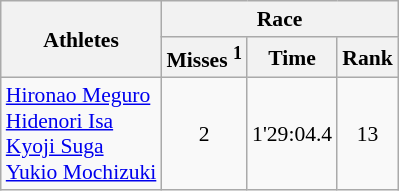<table class="wikitable" border="1" style="font-size:90%">
<tr>
<th rowspan=2>Athletes</th>
<th colspan=3>Race</th>
</tr>
<tr>
<th>Misses <sup>1</sup></th>
<th>Time</th>
<th>Rank</th>
</tr>
<tr>
<td><a href='#'>Hironao Meguro</a><br><a href='#'>Hidenori Isa</a><br><a href='#'>Kyoji Suga</a><br><a href='#'>Yukio Mochizuki</a></td>
<td align=center>2</td>
<td align=center>1'29:04.4</td>
<td align=center>13</td>
</tr>
</table>
